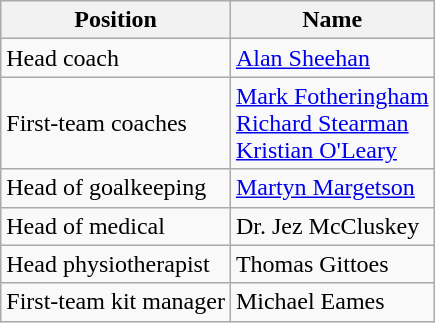<table class="wikitable">
<tr>
<th>Position</th>
<th>Name</th>
</tr>
<tr>
<td>Head coach</td>
<td><a href='#'>Alan Sheehan</a></td>
</tr>
<tr>
<td>First-team coaches</td>
<td><a href='#'>Mark Fotheringham</a><br><a href='#'>Richard Stearman</a> <br> <a href='#'>Kristian O'Leary</a></td>
</tr>
<tr>
<td>Head of goalkeeping</td>
<td><a href='#'>Martyn Margetson</a></td>
</tr>
<tr>
<td>Head of medical</td>
<td>Dr. Jez McCluskey</td>
</tr>
<tr>
<td>Head physiotherapist</td>
<td>Thomas Gittoes</td>
</tr>
<tr>
<td>First-team kit manager</td>
<td>Michael Eames</td>
</tr>
</table>
